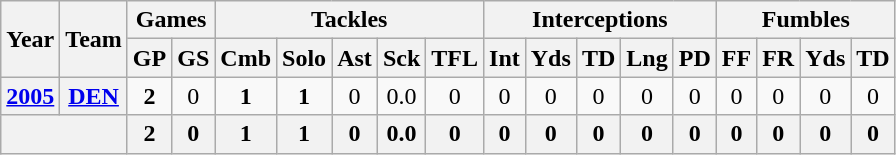<table class="wikitable" style="text-align:center">
<tr>
<th rowspan="2">Year</th>
<th rowspan="2">Team</th>
<th colspan="2">Games</th>
<th colspan="5">Tackles</th>
<th colspan="5">Interceptions</th>
<th colspan="4">Fumbles</th>
</tr>
<tr>
<th>GP</th>
<th>GS</th>
<th>Cmb</th>
<th>Solo</th>
<th>Ast</th>
<th>Sck</th>
<th>TFL</th>
<th>Int</th>
<th>Yds</th>
<th>TD</th>
<th>Lng</th>
<th>PD</th>
<th>FF</th>
<th>FR</th>
<th>Yds</th>
<th>TD</th>
</tr>
<tr>
<th><a href='#'>2005</a></th>
<th><a href='#'>DEN</a></th>
<td><strong>2</strong></td>
<td>0</td>
<td><strong>1</strong></td>
<td><strong>1</strong></td>
<td>0</td>
<td>0.0</td>
<td>0</td>
<td>0</td>
<td>0</td>
<td>0</td>
<td>0</td>
<td>0</td>
<td>0</td>
<td>0</td>
<td>0</td>
<td>0</td>
</tr>
<tr>
<th colspan="2"></th>
<th>2</th>
<th>0</th>
<th>1</th>
<th>1</th>
<th>0</th>
<th>0.0</th>
<th>0</th>
<th>0</th>
<th>0</th>
<th>0</th>
<th>0</th>
<th>0</th>
<th>0</th>
<th>0</th>
<th>0</th>
<th>0</th>
</tr>
</table>
